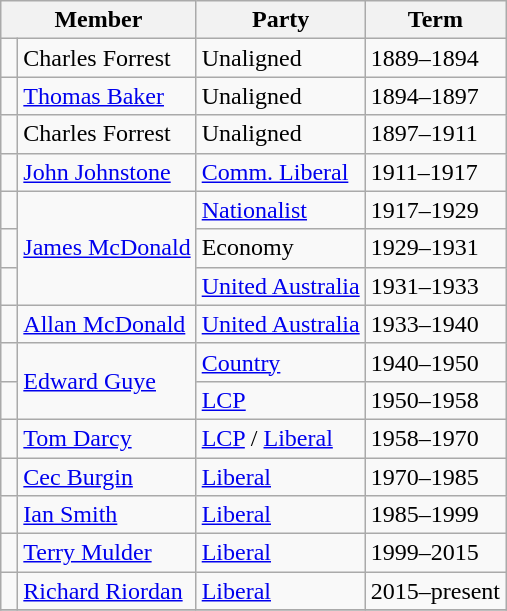<table class="wikitable">
<tr>
<th colspan="2">Member</th>
<th>Party</th>
<th>Term</th>
</tr>
<tr>
<td> </td>
<td>Charles Forrest</td>
<td>Unaligned</td>
<td>1889–1894</td>
</tr>
<tr>
<td> </td>
<td><a href='#'>Thomas Baker</a></td>
<td>Unaligned</td>
<td>1894–1897</td>
</tr>
<tr>
<td> </td>
<td>Charles Forrest</td>
<td>Unaligned</td>
<td>1897–1911</td>
</tr>
<tr>
<td> </td>
<td><a href='#'>John Johnstone</a></td>
<td><a href='#'>Comm. Liberal</a></td>
<td>1911–1917</td>
</tr>
<tr>
<td> </td>
<td rowspan="3"><a href='#'>James McDonald</a></td>
<td><a href='#'>Nationalist</a></td>
<td>1917–1929</td>
</tr>
<tr>
<td> </td>
<td>Economy</td>
<td>1929–1931</td>
</tr>
<tr>
<td> </td>
<td><a href='#'>United Australia</a></td>
<td>1931–1933</td>
</tr>
<tr>
<td> </td>
<td><a href='#'>Allan McDonald</a></td>
<td><a href='#'>United Australia</a></td>
<td>1933–1940</td>
</tr>
<tr>
<td> </td>
<td rowspan="2"><a href='#'>Edward Guye</a></td>
<td><a href='#'>Country</a></td>
<td>1940–1950</td>
</tr>
<tr>
<td> </td>
<td><a href='#'>LCP</a></td>
<td>1950–1958</td>
</tr>
<tr>
<td> </td>
<td><a href='#'>Tom Darcy</a></td>
<td><a href='#'>LCP</a> / <a href='#'>Liberal</a></td>
<td>1958–1970</td>
</tr>
<tr>
<td> </td>
<td><a href='#'>Cec Burgin</a></td>
<td><a href='#'>Liberal</a></td>
<td>1970–1985</td>
</tr>
<tr>
<td> </td>
<td><a href='#'>Ian Smith</a></td>
<td><a href='#'>Liberal</a></td>
<td>1985–1999</td>
</tr>
<tr>
<td> </td>
<td><a href='#'>Terry Mulder</a></td>
<td><a href='#'>Liberal</a></td>
<td>1999–2015</td>
</tr>
<tr>
<td> </td>
<td><a href='#'>Richard Riordan</a></td>
<td><a href='#'>Liberal</a></td>
<td>2015–present</td>
</tr>
<tr>
</tr>
</table>
